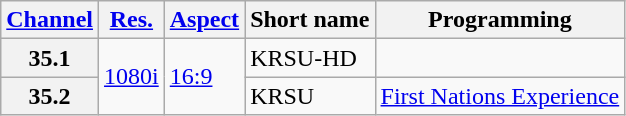<table class="wikitable">
<tr>
<th><a href='#'>Channel</a></th>
<th><a href='#'>Res.</a></th>
<th><a href='#'>Aspect</a></th>
<th>Short name</th>
<th>Programming</th>
</tr>
<tr>
<th scope = "row">35.1</th>
<td rowspan=2><a href='#'>1080i</a></td>
<td rowspan=2><a href='#'>16:9</a></td>
<td>KRSU-HD</td>
<td></td>
</tr>
<tr>
<th scope = "row">35.2</th>
<td>KRSU</td>
<td><a href='#'>First Nations Experience</a></td>
</tr>
</table>
